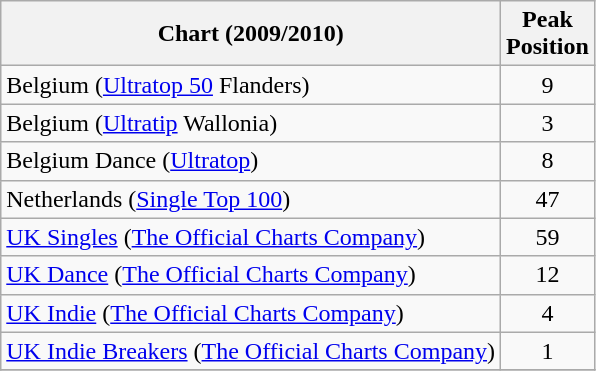<table class="wikitable sortable">
<tr>
<th align="left">Chart (2009/2010)</th>
<th align="left">Peak<br>Position</th>
</tr>
<tr>
<td align="left">Belgium (<a href='#'>Ultratop 50</a> Flanders)</td>
<td align="center">9</td>
</tr>
<tr>
<td align="left">Belgium (<a href='#'>Ultratip</a> Wallonia)</td>
<td align="center">3</td>
</tr>
<tr>
<td align="left">Belgium Dance (<a href='#'>Ultratop</a>)</td>
<td align="center">8</td>
</tr>
<tr>
<td align="left">Netherlands (<a href='#'>Single Top 100</a>)</td>
<td align="center">47</td>
</tr>
<tr>
<td align="left"><a href='#'>UK Singles</a> (<a href='#'>The Official Charts Company</a>)</td>
<td align="center">59</td>
</tr>
<tr>
<td><a href='#'>UK Dance</a> (<a href='#'>The Official Charts Company</a>)</td>
<td align="center">12</td>
</tr>
<tr>
<td><a href='#'>UK Indie</a> (<a href='#'>The Official Charts Company</a>)</td>
<td align="center">4</td>
</tr>
<tr>
<td><a href='#'>UK Indie Breakers</a> (<a href='#'>The Official Charts Company</a>)</td>
<td align="center">1</td>
</tr>
<tr>
</tr>
</table>
